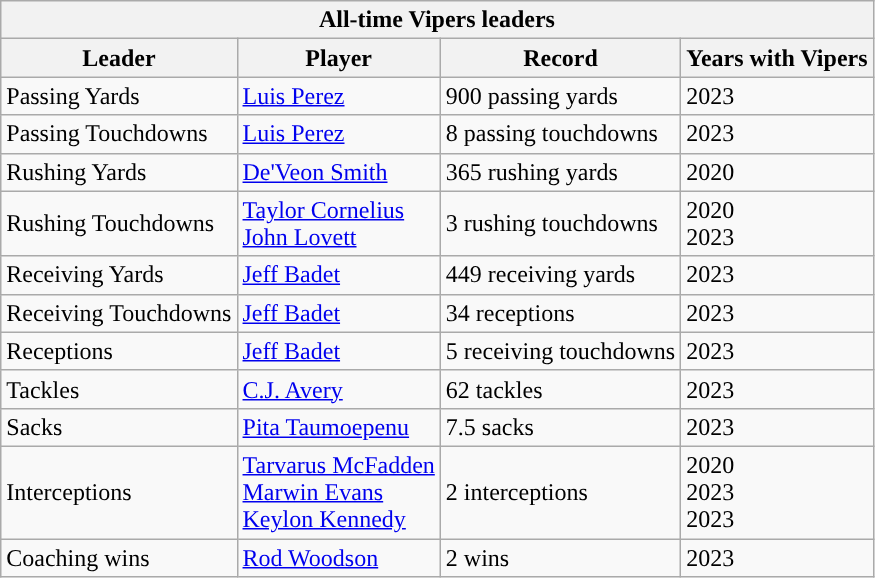<table class="wikitable">
<tr>
<th colspan="5">All-time Vipers leaders</th>
</tr>
<tr>
<th>Leader</th>
<th>Player</th>
<th>Record</th>
<th>Years with Vipers</th>
</tr>
<tr>
<td>Passing Yards</td>
<td><a href='#'>Luis Perez</a></td>
<td>900 passing yards</td>
<td>2023</td>
</tr>
<tr>
<td>Passing Touchdowns</td>
<td><a href='#'>Luis Perez</a></td>
<td>8 passing touchdowns</td>
<td>2023</td>
</tr>
<tr>
<td>Rushing Yards</td>
<td><a href='#'>De'Veon Smith</a></td>
<td>365 rushing yards</td>
<td>2020</td>
</tr>
<tr>
<td>Rushing Touchdowns</td>
<td><a href='#'>Taylor Cornelius</a><br><a href='#'>John Lovett</a></td>
<td>3 rushing touchdowns</td>
<td>2020<br>2023</td>
</tr>
<tr>
<td>Receiving Yards</td>
<td><a href='#'>Jeff Badet</a></td>
<td>449 receiving yards</td>
<td>2023</td>
</tr>
<tr>
<td>Receiving Touchdowns</td>
<td><a href='#'>Jeff Badet</a></td>
<td>34 receptions</td>
<td>2023</td>
</tr>
<tr>
<td>Receptions</td>
<td><a href='#'>Jeff Badet</a></td>
<td>5 receiving touchdowns</td>
<td>2023</td>
</tr>
<tr>
<td>Tackles</td>
<td><a href='#'>C.J. Avery</a></td>
<td>62 tackles</td>
<td>2023</td>
</tr>
<tr>
<td>Sacks</td>
<td><a href='#'>Pita Taumoepenu</a></td>
<td>7.5 sacks</td>
<td>2023</td>
</tr>
<tr>
<td>Interceptions</td>
<td><a href='#'>Tarvarus McFadden</a><br><a href='#'>Marwin Evans</a><br><a href='#'>Keylon Kennedy</a></td>
<td>2 interceptions</td>
<td>2020<br>2023<br>2023</td>
</tr>
<tr>
<td>Coaching wins</td>
<td><a href='#'>Rod Woodson</a></td>
<td>2 wins</td>
<td>2023</td>
</tr>
</table>
